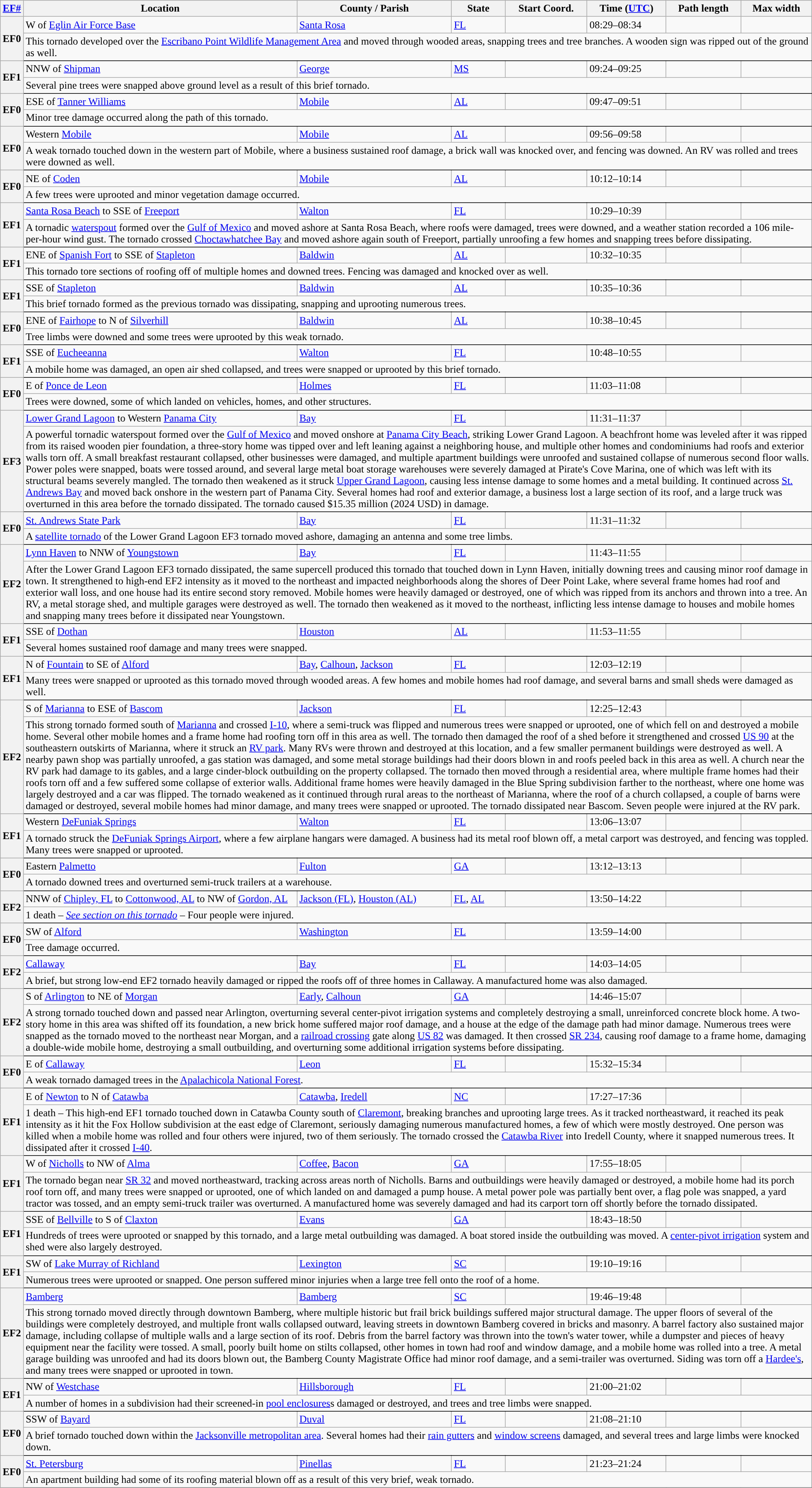<table class="wikitable sortable" style="width:100%;">
<tr>
<th scope="col" width="2%" align="center"><a href='#'>EF#</a></th>
<th scope="col" align="center" class="unsortable">Location</th>
<th scope="col" align="center" class="unsortable">County / Parish</th>
<th scope="col" align="center">State</th>
<th scope="col" align="center">Start Coord.</th>
<th scope="col" align="center">Time (<a href='#'>UTC</a>)</th>
<th scope="col" align="center">Path length</th>
<th scope="col" align="center">Max width</th>
</tr>
<tr>
<th scope="row" rowspan="2" style="background-color:#">EF0</th>
<td>W of <a href='#'>Eglin Air Force Base</a></td>
<td><a href='#'>Santa Rosa</a></td>
<td><a href='#'>FL</a></td>
<td></td>
<td>08:29–08:34</td>
<td></td>
<td></td>
</tr>
<tr class="expand-child">
<td colspan="8" style=" border-bottom: 1px solid black;">This tornado developed over the <a href='#'>Escribano Point Wildlife Management Area</a> and moved through wooded areas, snapping trees and tree branches. A wooden sign was ripped out of the ground as well.</td>
</tr>
<tr>
<th scope="row" rowspan="2" style="background-color:#">EF1</th>
<td>NNW of <a href='#'>Shipman</a></td>
<td><a href='#'>George</a></td>
<td><a href='#'>MS</a></td>
<td></td>
<td>09:24–09:25</td>
<td></td>
<td></td>
</tr>
<tr class="expand-child">
<td colspan="8" style=" border-bottom: 1px solid black;">Several pine trees were snapped  above ground level as a result of this brief tornado.</td>
</tr>
<tr>
<th scope="row" rowspan="2" style="background-color:#">EF0</th>
<td>ESE of <a href='#'>Tanner Williams</a></td>
<td><a href='#'>Mobile</a></td>
<td><a href='#'>AL</a></td>
<td></td>
<td>09:47–09:51</td>
<td></td>
<td></td>
</tr>
<tr class="expand-child">
<td colspan="8" style=" border-bottom: 1px solid black;">Minor tree damage occurred along the path of this tornado.</td>
</tr>
<tr>
<th scope="row" rowspan="2" style="background-color:#">EF0</th>
<td>Western <a href='#'>Mobile</a></td>
<td><a href='#'>Mobile</a></td>
<td><a href='#'>AL</a></td>
<td></td>
<td>09:56–09:58</td>
<td></td>
<td></td>
</tr>
<tr class="expand-child">
<td colspan="8" style=" border-bottom: 1px solid black;">A weak tornado touched down in the western part of Mobile, where a business sustained roof damage, a brick wall was knocked over, and fencing was downed. An RV was rolled and trees were downed as well.</td>
</tr>
<tr>
<th scope="row" rowspan="2" style="background-color:#">EF0</th>
<td>NE of <a href='#'>Coden</a></td>
<td><a href='#'>Mobile</a></td>
<td><a href='#'>AL</a></td>
<td></td>
<td>10:12–10:14</td>
<td></td>
<td></td>
</tr>
<tr class="expand-child">
<td colspan="8" style=" border-bottom: 1px solid black;">A few trees were uprooted and minor vegetation damage occurred.</td>
</tr>
<tr>
<th scope="row" rowspan="2" style="background-color:#">EF1</th>
<td><a href='#'>Santa Rosa Beach</a> to SSE of <a href='#'>Freeport</a></td>
<td><a href='#'>Walton</a></td>
<td><a href='#'>FL</a></td>
<td></td>
<td>10:29–10:39</td>
<td></td>
<td></td>
</tr>
<tr class="expand-child">
<td colspan="8" style=" border-bottom: 1px solid black;">A tornadic <a href='#'>waterspout</a> formed over the <a href='#'>Gulf of Mexico</a> and moved ashore at Santa Rosa Beach, where roofs were damaged, trees were downed, and a weather station recorded a 106 mile-per-hour wind gust. The tornado crossed <a href='#'>Choctawhatchee Bay</a> and moved ashore again south of Freeport, partially unroofing a few homes and snapping trees before dissipating.</td>
</tr>
<tr>
<th scope="row" rowspan="2" style="background-color:#">EF1</th>
<td>ENE of <a href='#'>Spanish Fort</a> to SSE of <a href='#'>Stapleton</a></td>
<td><a href='#'>Baldwin</a></td>
<td><a href='#'>AL</a></td>
<td></td>
<td>10:32–10:35</td>
<td></td>
<td></td>
</tr>
<tr class="expand-child">
<td colspan="8" style=" border-bottom: 1px solid black;">This tornado tore sections of roofing off of multiple homes and downed trees. Fencing was damaged and knocked over as well.</td>
</tr>
<tr>
<th scope="row" rowspan="2" style="background-color:#">EF1</th>
<td>SSE of <a href='#'>Stapleton</a></td>
<td><a href='#'>Baldwin</a></td>
<td><a href='#'>AL</a></td>
<td></td>
<td>10:35–10:36</td>
<td></td>
<td></td>
</tr>
<tr class="expand-child">
<td colspan="8" style=" border-bottom: 1px solid black;">This brief tornado formed as the previous tornado was dissipating, snapping and uprooting numerous trees.</td>
</tr>
<tr>
<th scope="row" rowspan="2" style="background-color:#">EF0</th>
<td>ENE of <a href='#'>Fairhope</a> to N of <a href='#'>Silverhill</a></td>
<td><a href='#'>Baldwin</a></td>
<td><a href='#'>AL</a></td>
<td></td>
<td>10:38–10:45</td>
<td></td>
<td></td>
</tr>
<tr class="expand-child">
<td colspan="8" style=" border-bottom: 1px solid black;">Tree limbs were downed and some trees were uprooted by this weak tornado.</td>
</tr>
<tr>
<th scope="row" rowspan="2" style="background-color:#">EF1</th>
<td>SSE of <a href='#'>Eucheeanna</a></td>
<td><a href='#'>Walton</a></td>
<td><a href='#'>FL</a></td>
<td></td>
<td>10:48–10:55</td>
<td></td>
<td></td>
</tr>
<tr class="expand-child">
<td colspan="8" style=" border-bottom: 1px solid black;">A mobile home was damaged, an open air shed collapsed, and trees were snapped or uprooted by this brief tornado.</td>
</tr>
<tr>
<th scope="row" rowspan="2" style="background-color:#">EF0</th>
<td>E of <a href='#'>Ponce de Leon</a></td>
<td><a href='#'>Holmes</a></td>
<td><a href='#'>FL</a></td>
<td></td>
<td>11:03–11:08</td>
<td></td>
<td></td>
</tr>
<tr class="expand-child">
<td colspan="8" style=" border-bottom: 1px solid black;">Trees were downed, some of which landed on vehicles, homes, and other structures.</td>
</tr>
<tr>
<th scope="row" rowspan="2" style="background-color:#">EF3</th>
<td><a href='#'>Lower Grand Lagoon</a> to Western <a href='#'>Panama City</a></td>
<td><a href='#'>Bay</a></td>
<td><a href='#'>FL</a></td>
<td></td>
<td>11:31–11:37</td>
<td></td>
<td></td>
</tr>
<tr class="expand-child">
<td colspan="8" style="border-bottom: 1px solid black;">A powerful tornadic waterspout formed over the <a href='#'>Gulf of Mexico</a> and moved onshore at <a href='#'>Panama City Beach</a>, striking Lower Grand Lagoon. A beachfront home was leveled after it was ripped from its raised wooden pier foundation, a three-story home was tipped over and left leaning against a neighboring house, and multiple other homes and condominiums had roofs and exterior walls torn off. A small breakfast restaurant collapsed, other businesses were damaged, and multiple apartment buildings were unroofed and sustained collapse of numerous second floor walls. Power poles were snapped, boats were tossed around, and several large metal boat storage warehouses were severely damaged at Pirate's Cove Marina, one of which was left with its structural beams severely mangled. The tornado then weakened as it struck <a href='#'>Upper Grand Lagoon</a>, causing less intense damage to some homes and a metal building. It continued across <a href='#'>St. Andrews Bay</a> and moved back onshore in the western part of Panama City. Several homes had roof and exterior damage, a business lost a large section of its roof, and a large truck was overturned in this area before the tornado dissipated. The tornado caused $15.35 million (2024 USD) in damage.</td>
</tr>
<tr>
<th scope="row" rowspan="2" style="background-color:#">EF0</th>
<td><a href='#'>St. Andrews State Park</a></td>
<td><a href='#'>Bay</a></td>
<td><a href='#'>FL</a></td>
<td></td>
<td>11:31–11:32</td>
<td></td>
<td></td>
</tr>
<tr class="expand-child">
<td colspan="8" style="border-bottom: 1px solid black;">A <a href='#'>satellite tornado</a> of the Lower Grand Lagoon EF3 tornado moved ashore, damaging an antenna and some tree limbs.</td>
</tr>
<tr>
<th scope="row" rowspan="2" style="background-color:#">EF2</th>
<td><a href='#'>Lynn Haven</a> to NNW of <a href='#'>Youngstown</a></td>
<td><a href='#'>Bay</a></td>
<td><a href='#'>FL</a></td>
<td></td>
<td>11:43–11:55</td>
<td></td>
<td></td>
</tr>
<tr class="expand-child">
<td colspan="8" style="border-bottom: 1px solid black;">After the Lower Grand Lagoon EF3 tornado dissipated, the same supercell produced this tornado that touched down in Lynn Haven, initially downing trees and causing minor roof damage in town. It strengthened to high-end EF2 intensity as it moved to the northeast and impacted neighborhoods along the shores of Deer Point Lake, where several frame homes had roof and exterior wall loss, and one house had its entire second story removed. Mobile homes were heavily damaged or destroyed, one of which was ripped from its anchors and thrown into a tree. An RV, a metal storage shed, and multiple garages were destroyed as well. The tornado then weakened as it moved to the northeast, inflicting less intense damage to houses and mobile homes and snapping many trees before it dissipated near Youngstown.</td>
</tr>
<tr>
<th scope="row" rowspan="2" style="background-color:#">EF1</th>
<td>SSE of <a href='#'>Dothan</a></td>
<td><a href='#'>Houston</a></td>
<td><a href='#'>AL</a></td>
<td></td>
<td>11:53–11:55</td>
<td></td>
<td></td>
</tr>
<tr class="expand-child">
<td colspan="8" style=" border-bottom: 1px solid black;">Several homes sustained roof damage and many trees were snapped.</td>
</tr>
<tr>
<th scope="row" rowspan="2" style="background-color:#">EF1</th>
<td>N of <a href='#'>Fountain</a> to SE of <a href='#'>Alford</a></td>
<td><a href='#'>Bay</a>, <a href='#'>Calhoun</a>, <a href='#'>Jackson</a></td>
<td><a href='#'>FL</a></td>
<td></td>
<td>12:03–12:19</td>
<td></td>
<td></td>
</tr>
<tr class="expand-child">
<td colspan="8" style="border-bottom: 1px solid black;">Many trees were snapped or uprooted as this tornado moved through wooded areas. A few homes and mobile homes had roof damage, and several barns and small sheds were damaged as well.</td>
</tr>
<tr>
<th scope="row" rowspan="2" style="background-color:#">EF2</th>
<td>S of <a href='#'>Marianna</a> to ESE of <a href='#'>Bascom</a></td>
<td><a href='#'>Jackson</a></td>
<td><a href='#'>FL</a></td>
<td></td>
<td>12:25–12:43</td>
<td></td>
<td></td>
</tr>
<tr class="expand-child">
<td colspan="8" style="border-bottom: 1px solid black;">This strong tornado formed south of <a href='#'>Marianna</a> and crossed <a href='#'>I-10</a>, where a semi-truck was flipped and numerous trees were snapped or uprooted, one of which fell on and destroyed a mobile home. Several other mobile homes and a frame home had roofing torn off in this area as well. The tornado then damaged the roof of a shed before it strengthened and crossed <a href='#'>US 90</a> at the southeastern outskirts of Marianna, where it struck an <a href='#'>RV park</a>. Many RVs were thrown and destroyed at this location, and a few smaller permanent buildings were destroyed as well. A nearby pawn shop was partially unroofed, a gas station was damaged, and some metal storage buildings had their doors blown in and roofs peeled back in this area as well. A church near the RV park had damage to its gables, and a large cinder-block outbuilding on the property collapsed. The tornado then moved through a residential area, where multiple frame homes had their roofs torn off and a few suffered some collapse of exterior walls. Additional frame homes were heavily damaged in the Blue Spring subdivision farther to the northeast, where one home was largely destroyed and a car was flipped. The tornado weakened as it continued through rural areas to the northeast of Marianna, where the roof of a church collapsed, a couple of barns were damaged or destroyed, several mobile homes had minor damage, and many trees were snapped or uprooted. The tornado dissipated near Bascom. Seven people were injured at the RV park.</td>
</tr>
<tr>
<th scope="row" rowspan="2" style="background-color:#">EF1</th>
<td>Western <a href='#'>DeFuniak Springs</a></td>
<td><a href='#'>Walton</a></td>
<td><a href='#'>FL</a></td>
<td></td>
<td>13:06–13:07</td>
<td></td>
<td></td>
</tr>
<tr class="expand-child">
<td colspan="8" style="border-bottom: 1px solid black;">A tornado struck the <a href='#'>DeFuniak Springs Airport</a>, where a few airplane hangars were damaged. A business had its metal roof blown off, a metal carport was destroyed, and fencing was toppled. Many trees were snapped or uprooted.</td>
</tr>
<tr>
<th scope="row" rowspan="2" style="background-color:#">EF0</th>
<td>Eastern <a href='#'>Palmetto</a></td>
<td><a href='#'>Fulton</a></td>
<td><a href='#'>GA</a></td>
<td></td>
<td>13:12–13:13</td>
<td></td>
<td></td>
</tr>
<tr class="expand-child">
<td colspan="8" style=" border-bottom: 1px solid black;">A tornado downed trees and overturned semi-truck trailers at a warehouse.</td>
</tr>
<tr>
<th scope="row" rowspan="2" style="background-color:#">EF2</th>
<td>NNW of <a href='#'>Chipley, FL</a> to <a href='#'>Cottonwood, AL</a> to NW of <a href='#'>Gordon, AL</a></td>
<td><a href='#'>Jackson (FL)</a>, <a href='#'>Houston (AL)</a></td>
<td><a href='#'>FL</a>, <a href='#'>AL</a></td>
<td></td>
<td>13:50–14:22</td>
<td></td>
<td></td>
</tr>
<tr class="expand-child">
<td colspan="8" style=" border-bottom: 1px solid black;">1 death – <em><a href='#'>See section on this tornado</a></em> – Four people were injured.</td>
</tr>
<tr>
<th scope="row" rowspan="2" style="background-color:#">EF0</th>
<td>SW of <a href='#'>Alford</a></td>
<td><a href='#'>Washington</a></td>
<td><a href='#'>FL</a></td>
<td></td>
<td>13:59–14:00</td>
<td></td>
<td></td>
</tr>
<tr class="expand-child">
<td colspan="8" style=" border-bottom: 1px solid black;">Tree damage occurred.</td>
</tr>
<tr>
<th scope="row" rowspan="2" style="background-color:#">EF2</th>
<td><a href='#'>Callaway</a></td>
<td><a href='#'>Bay</a></td>
<td><a href='#'>FL</a></td>
<td></td>
<td>14:03–14:05</td>
<td></td>
<td></td>
</tr>
<tr class="expand-child">
<td colspan="8" style=" border-bottom: 1px solid black;">A brief, but strong low-end EF2 tornado heavily damaged or ripped the roofs off of three homes in Callaway. A manufactured home was also damaged.</td>
</tr>
<tr>
<th scope="row" rowspan="2" style="background-color:#">EF2</th>
<td>S of <a href='#'>Arlington</a> to NE of <a href='#'>Morgan</a></td>
<td><a href='#'>Early</a>, <a href='#'>Calhoun</a></td>
<td><a href='#'>GA</a></td>
<td></td>
<td>14:46–15:07</td>
<td></td>
<td></td>
</tr>
<tr class="expand-child">
<td colspan="8" style="border-bottom: 1px solid black;">A strong tornado touched down and passed near Arlington, overturning several center-pivot irrigation systems and completely destroying a small, unreinforced concrete block home. A two-story home in this area was shifted off its foundation, a new brick home suffered major roof damage, and a house at the edge of the damage path had minor damage. Numerous trees were snapped as the tornado moved to the northeast near Morgan, and a <a href='#'>railroad crossing</a> gate along <a href='#'>US 82</a> was damaged. It then crossed <a href='#'>SR 234</a>, causing roof damage to a frame home, damaging a double-wide mobile home, destroying a small outbuilding, and overturning some additional irrigation systems before dissipating.</td>
</tr>
<tr>
<th scope="row" rowspan="2" style="background-color:#">EF0</th>
<td>E of <a href='#'>Callaway</a></td>
<td><a href='#'>Leon</a></td>
<td><a href='#'>FL</a></td>
<td></td>
<td>15:32–15:34</td>
<td></td>
<td></td>
</tr>
<tr class="expand-child">
<td colspan="8" style=" border-bottom: 1px solid black;">A weak tornado damaged trees in the <a href='#'>Apalachicola National Forest</a>.</td>
</tr>
<tr>
<th scope="row" rowspan="2" style="background-color:#">EF1</th>
<td>E of <a href='#'>Newton</a> to N of <a href='#'>Catawba</a></td>
<td><a href='#'>Catawba</a>, <a href='#'>Iredell</a></td>
<td><a href='#'>NC</a></td>
<td></td>
<td>17:27–17:36</td>
<td></td>
<td></td>
</tr>
<tr class="expand-child">
<td colspan="8" style="border-bottom: 1px solid black;">1 death – This high-end EF1 tornado touched down in Catawba County south of <a href='#'>Claremont</a>, breaking branches and uprooting large trees. As it tracked northeastward, it reached its peak intensity as it hit the Fox Hollow subdivision at the east edge of Claremont, seriously damaging numerous manufactured homes, a few of which were mostly destroyed. One person was killed when a mobile home was rolled and four others were injured, two of them seriously. The tornado crossed the <a href='#'>Catawba River</a> into Iredell County, where it snapped numerous trees. It dissipated after it crossed <a href='#'>I-40</a>.</td>
</tr>
<tr>
<th scope="row" rowspan="2" style="background-color:#">EF1</th>
<td>W of <a href='#'>Nicholls</a> to NW of <a href='#'>Alma</a></td>
<td><a href='#'>Coffee</a>, <a href='#'>Bacon</a></td>
<td><a href='#'>GA</a></td>
<td></td>
<td>17:55–18:05</td>
<td></td>
<td></td>
</tr>
<tr class="expand-child">
<td colspan="8" style="border-bottom: 1px solid black;">The tornado began near <a href='#'>SR 32</a> and moved northeastward, tracking across areas north of Nicholls. Barns and outbuildings were heavily damaged or destroyed, a mobile home had its porch roof torn off, and many trees were snapped or uprooted, one of which landed on and damaged a pump house. A metal power pole was partially bent over, a flag pole was snapped, a yard tractor was tossed, and an empty semi-truck trailer was overturned. A manufactured home was severely damaged and had its carport torn off shortly before the tornado dissipated.</td>
</tr>
<tr>
<th scope="row" rowspan="2" style="background-color:#">EF1</th>
<td>SSE of <a href='#'>Bellville</a> to S of <a href='#'>Claxton</a></td>
<td><a href='#'>Evans</a></td>
<td><a href='#'>GA</a></td>
<td></td>
<td>18:43–18:50</td>
<td></td>
<td></td>
</tr>
<tr class="expand-child">
<td colspan="8" style="border-bottom: 1px solid black;">Hundreds of trees were uprooted or snapped by this tornado, and a large metal outbuilding was damaged. A boat stored inside the outbuilding was moved. A <a href='#'>center-pivot irrigation</a> system and shed were also largely destroyed.</td>
</tr>
<tr>
<th scope="row" rowspan="2" style="background-color:#">EF1</th>
<td>SW of <a href='#'>Lake Murray of Richland</a></td>
<td><a href='#'>Lexington</a></td>
<td><a href='#'>SC</a></td>
<td></td>
<td>19:10–19:16</td>
<td></td>
<td></td>
</tr>
<tr class="expand-child">
<td colspan="8" style="border-bottom: 1px solid black;">Numerous trees were uprooted or snapped. One person suffered minor injuries when a large tree fell onto the roof of a home.</td>
</tr>
<tr>
<th scope="row" rowspan="2" style="background-color:#">EF2</th>
<td><a href='#'>Bamberg</a></td>
<td><a href='#'>Bamberg</a></td>
<td><a href='#'>SC</a></td>
<td></td>
<td>19:46–19:48</td>
<td></td>
<td></td>
</tr>
<tr class="expand-child">
<td colspan="8" style="border-bottom: 1px solid black;">This strong tornado moved directly through downtown Bamberg, where multiple historic but frail brick buildings suffered major structural damage. The upper floors of several of the buildings were completely destroyed, and multiple front walls collapsed outward, leaving streets in downtown Bamberg covered in bricks and masonry. A barrel factory also sustained major damage, including collapse of multiple walls and a large section of its roof. Debris from the barrel factory was thrown into the town's water tower, while a dumpster and pieces of heavy equipment near the facility were tossed. A small, poorly built home on stilts collapsed, other homes in town had roof and window damage, and a mobile home was rolled into a tree. A metal garage building was unroofed and had its doors blown out, the Bamberg County Magistrate Office had minor roof damage, and a semi-trailer was overturned. Siding was torn off a <a href='#'>Hardee's</a>, and many trees were snapped or uprooted in town.</td>
</tr>
<tr>
<th scope="row" rowspan="2" style="background-color:#">EF1</th>
<td>NW of <a href='#'>Westchase</a></td>
<td><a href='#'>Hillsborough</a></td>
<td><a href='#'>FL</a></td>
<td></td>
<td>21:00–21:02</td>
<td></td>
<td></td>
</tr>
<tr class="expand-child">
<td colspan="8" style="border-bottom: 1px solid black;">A number of homes in a subdivision had their screened-in <a href='#'>pool enclosures</a>s damaged or destroyed, and trees and tree limbs were snapped.</td>
</tr>
<tr>
<th scope="row" rowspan="2" style="background-color:#">EF0</th>
<td>SSW of <a href='#'>Bayard</a></td>
<td><a href='#'>Duval</a></td>
<td><a href='#'>FL</a></td>
<td></td>
<td>21:08–21:10</td>
<td></td>
<td></td>
</tr>
<tr class="expand-child">
<td colspan="8" style="border-bottom: 1px solid black;">A brief tornado touched down within the <a href='#'>Jacksonville metropolitan area</a>. Several homes had their <a href='#'>rain gutters</a> and <a href='#'>window screens</a> damaged, and several trees and large limbs were knocked down.</td>
</tr>
<tr>
<th scope="row" rowspan="2" style="background-color:#">EF0</th>
<td><a href='#'>St. Petersburg</a></td>
<td><a href='#'>Pinellas</a></td>
<td><a href='#'>FL</a></td>
<td></td>
<td>21:23–21:24</td>
<td></td>
<td></td>
</tr>
<tr class="expand-child">
<td colspan="8" style="border-bottom: 1px solid black;">An apartment building had some of its roofing material blown off as a result of this very brief, weak tornado.</td>
</tr>
<tr>
</tr>
</table>
